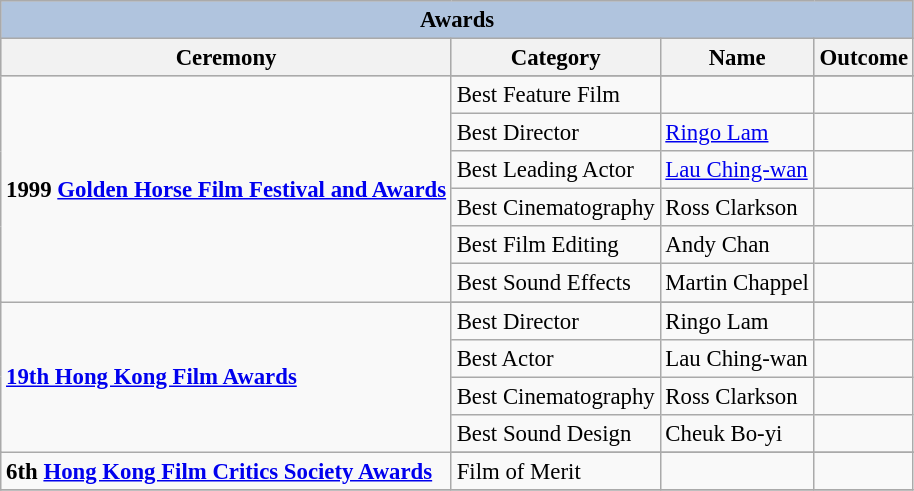<table class="wikitable" style="font-size:95%;" ;>
<tr style="background:#ccc; text-align:center;">
<th colspan="5" style="background: LightSteelBlue;">Awards</th>
</tr>
<tr style="background:#ccc; text-align:center;">
<th>Ceremony</th>
<th>Category</th>
<th>Name</th>
<th>Outcome</th>
</tr>
<tr>
<td rowspan=7><strong>1999 <a href='#'>Golden Horse Film Festival and Awards</a></strong></td>
</tr>
<tr>
<td>Best Feature Film</td>
<td></td>
<td></td>
</tr>
<tr>
<td>Best Director</td>
<td><a href='#'>Ringo Lam</a></td>
<td></td>
</tr>
<tr>
<td>Best Leading Actor</td>
<td><a href='#'>Lau Ching-wan</a></td>
<td></td>
</tr>
<tr>
<td>Best Cinematography</td>
<td>Ross Clarkson</td>
<td></td>
</tr>
<tr>
<td>Best Film Editing</td>
<td>Andy Chan</td>
<td></td>
</tr>
<tr>
<td>Best Sound Effects</td>
<td>Martin Chappel</td>
<td></td>
</tr>
<tr>
<td rowspan=5><strong><a href='#'>19th Hong Kong Film Awards</a></strong></td>
</tr>
<tr>
<td>Best Director</td>
<td>Ringo Lam</td>
<td></td>
</tr>
<tr>
<td>Best Actor</td>
<td>Lau Ching-wan</td>
<td></td>
</tr>
<tr>
<td>Best Cinematography</td>
<td>Ross Clarkson</td>
<td></td>
</tr>
<tr>
<td>Best Sound Design</td>
<td>Cheuk Bo-yi</td>
<td></td>
</tr>
<tr>
<td rowspan=2><strong>6th <a href='#'>Hong Kong Film Critics Society Awards</a></strong></td>
</tr>
<tr>
<td>Film of Merit</td>
<td></td>
<td></td>
</tr>
<tr>
</tr>
</table>
